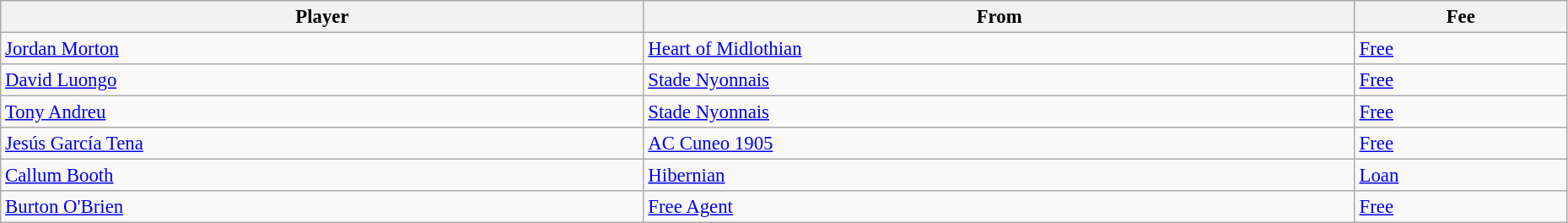<table class="wikitable" style="text-align:center; font-size:95%;width:98%; text-align:left">
<tr>
<th>Player</th>
<th>From</th>
<th>Fee</th>
</tr>
<tr>
<td> <a href='#'>Jordan Morton</a></td>
<td> <a href='#'>Heart of Midlothian</a></td>
<td><a href='#'>Free</a></td>
</tr>
<tr>
<td> <a href='#'>David Luongo</a></td>
<td> <a href='#'>Stade Nyonnais</a></td>
<td><a href='#'>Free</a></td>
</tr>
<tr>
<td> <a href='#'>Tony Andreu</a></td>
<td> <a href='#'>Stade Nyonnais</a></td>
<td><a href='#'>Free</a></td>
</tr>
<tr>
<td> <a href='#'>Jesús García Tena</a></td>
<td> <a href='#'>AC Cuneo 1905</a></td>
<td><a href='#'>Free</a></td>
</tr>
<tr>
<td> <a href='#'>Callum Booth</a></td>
<td> <a href='#'>Hibernian</a></td>
<td><a href='#'>Loan</a></td>
</tr>
<tr>
<td> <a href='#'>Burton O'Brien</a></td>
<td><a href='#'>Free Agent</a></td>
<td><a href='#'>Free</a></td>
</tr>
</table>
